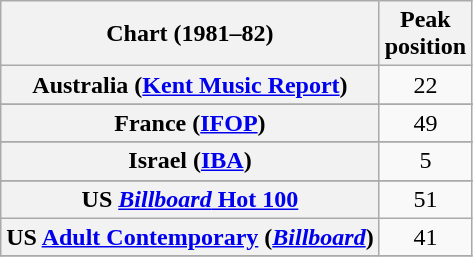<table class="wikitable sortable plainrowheaders" style="text-align:center">
<tr>
<th>Chart (1981–82)</th>
<th>Peak<br>position</th>
</tr>
<tr>
<th scope="row">Australia (<a href='#'>Kent Music Report</a>)</th>
<td>22</td>
</tr>
<tr>
</tr>
<tr>
</tr>
<tr>
<th scope="row">France (<a href='#'>IFOP</a>)</th>
<td>49</td>
</tr>
<tr>
</tr>
<tr>
<th scope="row">Israel (<a href='#'>IBA</a>)</th>
<td>5</td>
</tr>
<tr>
</tr>
<tr>
</tr>
<tr>
</tr>
<tr>
</tr>
<tr>
</tr>
<tr>
</tr>
<tr>
<th scope="row">US <a href='#'><em>Billboard</em> Hot 100</a></th>
<td>51</td>
</tr>
<tr>
<th scope="row">US <a href='#'>Adult Contemporary</a> (<em><a href='#'>Billboard</a></em>)</th>
<td>41</td>
</tr>
<tr>
</tr>
</table>
